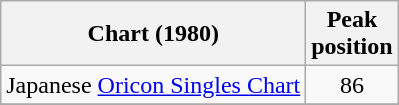<table class="wikitable">
<tr>
<th>Chart (1980)</th>
<th>Peak<br>position</th>
</tr>
<tr>
<td>Japanese <a href='#'>Oricon Singles Chart</a></td>
<td align="center">86</td>
</tr>
<tr>
</tr>
</table>
